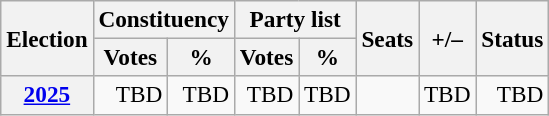<table class="wikitable" style="font-size:97%; text-align:right;">
<tr>
<th rowspan=2>Election</th>
<th colspan=2>Constituency</th>
<th colspan=2>Party list</th>
<th rowspan=2>Seats</th>
<th rowspan=2>+/–</th>
<th rowspan=2>Status</th>
</tr>
<tr>
<th>Votes</th>
<th>%</th>
<th>Votes</th>
<th>%</th>
</tr>
<tr>
<th><a href='#'>2025</a></th>
<td>TBD</td>
<td>TBD</td>
<td>TBD</td>
<td>TBD</td>
<td></td>
<td>TBD</td>
<td>TBD</td>
</tr>
</table>
